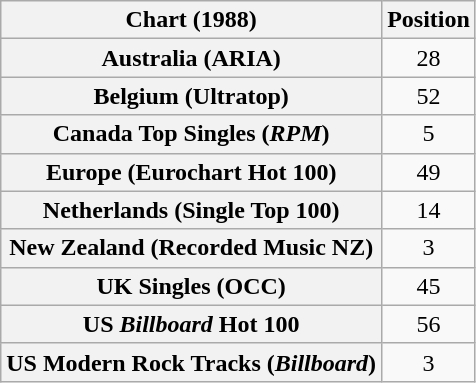<table class="wikitable sortable plainrowheaders" style="text-align:center;">
<tr>
<th>Chart (1988)</th>
<th>Position</th>
</tr>
<tr>
<th scope="row">Australia (ARIA)</th>
<td>28</td>
</tr>
<tr>
<th scope="row">Belgium (Ultratop)</th>
<td>52</td>
</tr>
<tr>
<th scope="row">Canada Top Singles (<em>RPM</em>)</th>
<td>5</td>
</tr>
<tr>
<th scope="row">Europe (Eurochart Hot 100)</th>
<td>49</td>
</tr>
<tr>
<th scope="row">Netherlands (Single Top 100)</th>
<td>14</td>
</tr>
<tr>
<th scope="row">New Zealand (Recorded Music NZ)</th>
<td>3</td>
</tr>
<tr>
<th scope="row">UK Singles (OCC)</th>
<td>45</td>
</tr>
<tr>
<th scope="row">US <em>Billboard</em> Hot 100</th>
<td>56</td>
</tr>
<tr>
<th scope="row">US Modern Rock Tracks (<em>Billboard</em>)</th>
<td>3</td>
</tr>
</table>
